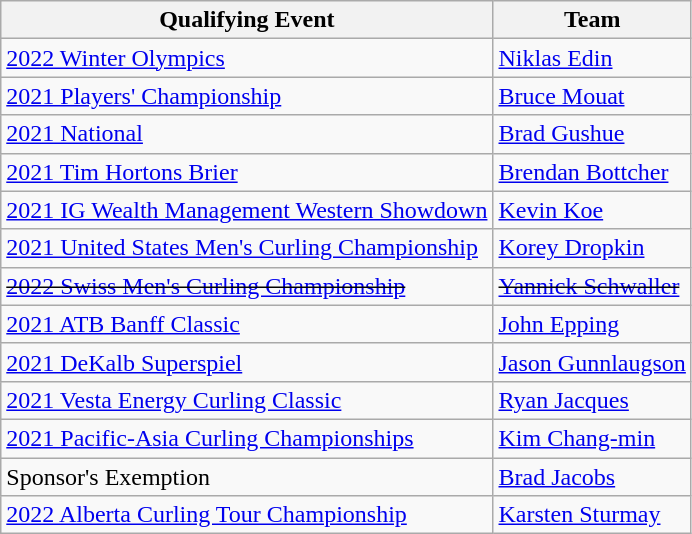<table class=wikitable>
<tr>
<th scope="col">Qualifying Event</th>
<th scope="col">Team</th>
</tr>
<tr>
<td><a href='#'>2022 Winter Olympics</a></td>
<td> <a href='#'>Niklas Edin</a></td>
</tr>
<tr>
<td><a href='#'>2021 Players' Championship</a></td>
<td> <a href='#'>Bruce Mouat</a></td>
</tr>
<tr>
<td><a href='#'>2021 National</a></td>
<td> <a href='#'>Brad Gushue</a></td>
</tr>
<tr>
<td><a href='#'>2021 Tim Hortons Brier</a></td>
<td> <a href='#'>Brendan Bottcher</a></td>
</tr>
<tr>
<td><a href='#'>2021 IG Wealth Management Western Showdown</a></td>
<td> <a href='#'>Kevin Koe</a></td>
</tr>
<tr>
<td><a href='#'>2021 United States Men's Curling Championship</a></td>
<td> <a href='#'>Korey Dropkin</a></td>
</tr>
<tr>
<td><s><a href='#'>2022 Swiss Men's Curling Championship</a></s></td>
<td><s> <a href='#'>Yannick Schwaller</a></s></td>
</tr>
<tr>
<td><a href='#'>2021 ATB Banff Classic</a></td>
<td> <a href='#'>John Epping</a></td>
</tr>
<tr>
<td><a href='#'>2021 DeKalb Superspiel</a></td>
<td> <a href='#'>Jason Gunnlaugson</a></td>
</tr>
<tr>
<td><a href='#'>2021 Vesta Energy Curling Classic</a></td>
<td> <a href='#'>Ryan Jacques</a></td>
</tr>
<tr>
<td><a href='#'>2021 Pacific-Asia Curling Championships</a></td>
<td> <a href='#'>Kim Chang-min</a></td>
</tr>
<tr>
<td>Sponsor's Exemption</td>
<td> <a href='#'>Brad Jacobs</a></td>
</tr>
<tr>
<td><a href='#'>2022 Alberta Curling Tour Championship</a></td>
<td> <a href='#'>Karsten Sturmay</a></td>
</tr>
</table>
